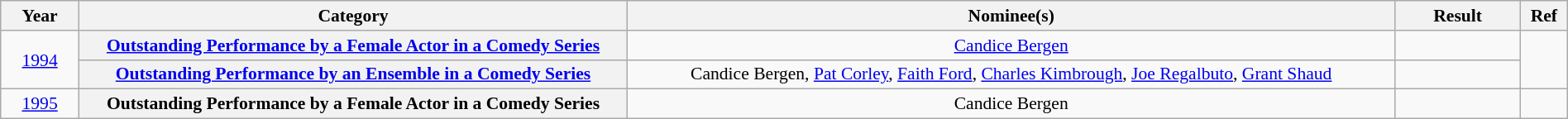<table class="wikitable plainrowheaders" style="font-size: 90%; text-align:center" width=100%>
<tr>
<th scope="col" width="5%">Year</th>
<th scope="col" width="35%">Category</th>
<th scope="col" width="49%">Nominee(s)</th>
<th scope="col" width="8%">Result</th>
<th scope="col" width="3%">Ref</th>
</tr>
<tr>
<td rowspan="2"><a href='#'>1994</a></td>
<th scope="row" style="text-align:center"><a href='#'>Outstanding Performance by a Female Actor in a Comedy Series</a></th>
<td><a href='#'>Candice Bergen</a> </td>
<td></td>
<td rowspan="2"></td>
</tr>
<tr>
<th scope="row" style="text-align:center"><a href='#'>Outstanding Performance by an Ensemble in a Comedy Series</a></th>
<td>Candice Bergen, <a href='#'>Pat Corley</a>, <a href='#'>Faith Ford</a>, <a href='#'>Charles Kimbrough</a>, <a href='#'>Joe Regalbuto</a>, <a href='#'>Grant Shaud</a></td>
<td></td>
</tr>
<tr>
<td><a href='#'>1995</a></td>
<th scope="row" style="text-align:center">Outstanding Performance by a Female Actor in a Comedy Series</th>
<td>Candice Bergen </td>
<td></td>
<td></td>
</tr>
</table>
